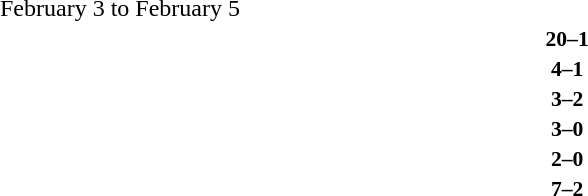<table style="width:100%;" cellspacing="1">
<tr>
<th width=25%></th>
<th width=2%></th>
<th width=6%></th>
<th width=2%></th>
<th width=25%></th>
</tr>
<tr>
<td>February 3 to February 5</td>
</tr>
<tr style=font-size:90%>
<td align=right><strong></strong></td>
<td></td>
<td align=center><strong>20–1</strong></td>
<td></td>
<td><strong></strong></td>
<td></td>
</tr>
<tr style=font-size:90%>
<td align=right><strong></strong></td>
<td></td>
<td align=center><strong>4–1</strong></td>
<td></td>
<td><strong></strong></td>
<td></td>
</tr>
<tr style=font-size:90%>
<td align=right><strong></strong></td>
<td></td>
<td align=center><strong>3–2</strong></td>
<td></td>
<td><strong></strong></td>
<td></td>
</tr>
<tr style=font-size:90%>
<td align=right><strong></strong></td>
<td></td>
<td align=center><strong>3–0</strong></td>
<td></td>
<td><strong></strong></td>
<td></td>
</tr>
<tr style=font-size:90%>
<td align=right><strong></strong></td>
<td></td>
<td align=center><strong>2–0</strong></td>
<td></td>
<td><strong></strong></td>
<td></td>
</tr>
<tr style=font-size:90%>
<td align=right><strong></strong></td>
<td></td>
<td align=center><strong>7–2</strong></td>
<td></td>
<td><strong></strong></td>
<td></td>
</tr>
</table>
